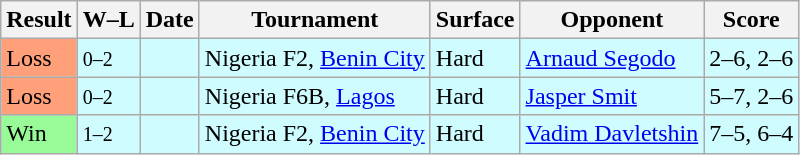<table class="sortable wikitable">
<tr>
<th>Result</th>
<th class="unsortable">W–L</th>
<th>Date</th>
<th>Tournament</th>
<th>Surface</th>
<th>Opponent</th>
<th class="unsortable">Score</th>
</tr>
<tr style="background:#cffcff;">
<td style="background:#ffa07a;">Loss</td>
<td><small>0–2</small></td>
<td></td>
<td>Nigeria F2, <a href='#'>Benin City</a></td>
<td>Hard</td>
<td> <a href='#'>Arnaud Segodo</a></td>
<td>2–6, 2–6</td>
</tr>
<tr style="background:#cffcff;">
<td style="background:#ffa07a;">Loss</td>
<td><small>0–2</small></td>
<td></td>
<td>Nigeria F6B, <a href='#'>Lagos</a></td>
<td>Hard</td>
<td> <a href='#'>Jasper Smit</a></td>
<td>5–7, 2–6</td>
</tr>
<tr style="background:#cffcff;">
<td style="background:#98fb98;">Win</td>
<td><small>1–2</small></td>
<td></td>
<td>Nigeria F2, <a href='#'>Benin City</a></td>
<td>Hard</td>
<td> <a href='#'>Vadim Davletshin</a></td>
<td>7–5, 6–4</td>
</tr>
</table>
